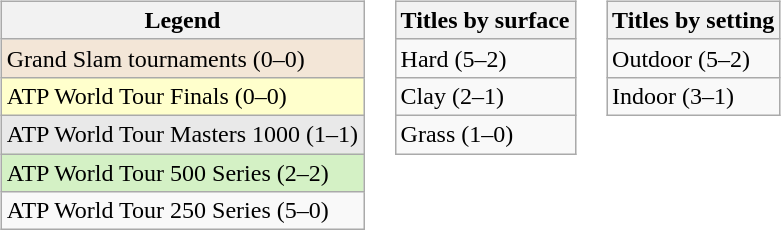<table>
<tr valign="top">
<td><br><table class="wikitable">
<tr>
<th>Legend</th>
</tr>
<tr style="background:#f3e6d7;">
<td>Grand Slam tournaments (0–0)</td>
</tr>
<tr style="background:#ffffcc;">
<td>ATP World Tour Finals (0–0)</td>
</tr>
<tr style="background:#e9e9e9;">
<td>ATP World Tour Masters 1000 (1–1)</td>
</tr>
<tr style="background:#d4f1c5;">
<td>ATP World Tour 500 Series (2–2)</td>
</tr>
<tr>
<td>ATP World Tour 250 Series (5–0)</td>
</tr>
</table>
</td>
<td><br><table class="wikitable">
<tr>
<th>Titles by surface</th>
</tr>
<tr>
<td>Hard (5–2)</td>
</tr>
<tr>
<td>Clay (2–1)</td>
</tr>
<tr>
<td>Grass (1–0)</td>
</tr>
</table>
</td>
<td><br><table class="wikitable">
<tr>
<th>Titles by setting</th>
</tr>
<tr>
<td>Outdoor (5–2)</td>
</tr>
<tr>
<td>Indoor (3–1)</td>
</tr>
</table>
</td>
</tr>
</table>
